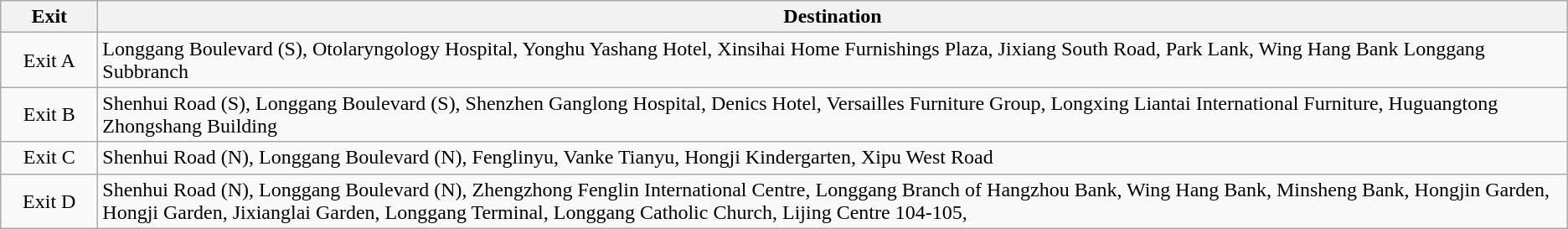<table class="wikitable">
<tr>
<th style="width:70px">Exit</th>
<th>Destination</th>
</tr>
<tr>
<td align="center">Exit A</td>
<td>Longgang Boulevard (S), Otolaryngology Hospital, Yonghu Yashang Hotel, Xinsihai Home Furnishings Plaza, Jixiang South Road, Park Lank, Wing Hang Bank Longgang Subbranch</td>
</tr>
<tr>
<td align="center">Exit B</td>
<td>Shenhui Road (S), Longgang Boulevard (S), Shenzhen Ganglong Hospital, Denics Hotel, Versailles Furniture Group, Longxing Liantai International Furniture, Huguangtong Zhongshang Building</td>
</tr>
<tr>
<td align="center">Exit C</td>
<td>Shenhui Road (N), Longgang Boulevard (N), Fenglinyu, Vanke Tianyu, Hongji Kindergarten, Xipu West Road</td>
</tr>
<tr>
<td align="center">Exit D</td>
<td>Shenhui Road (N), Longgang Boulevard (N), Zhengzhong Fenglin International Centre, Longgang Branch of Hangzhou Bank, Wing Hang Bank, Minsheng Bank, Hongjin Garden, Hongji Garden, Jixianglai Garden, Longgang Terminal, Longgang Catholic Church, Lijing Centre 104-105,</td>
</tr>
</table>
